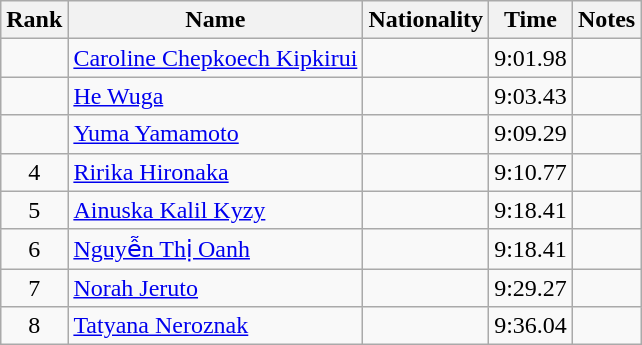<table class="wikitable sortable" style="text-align:center">
<tr>
<th>Rank</th>
<th>Name</th>
<th>Nationality</th>
<th>Time</th>
<th>Notes</th>
</tr>
<tr>
<td></td>
<td align=left><a href='#'>Caroline Chepkoech Kipkirui</a></td>
<td align=left></td>
<td>9:01.98</td>
<td></td>
</tr>
<tr>
<td></td>
<td align=left><a href='#'>He Wuga</a></td>
<td align=left></td>
<td>9:03.43</td>
<td></td>
</tr>
<tr>
<td></td>
<td align=left><a href='#'>Yuma Yamamoto</a></td>
<td align=left></td>
<td>9:09.29</td>
<td></td>
</tr>
<tr>
<td>4</td>
<td align=left><a href='#'>Ririka Hironaka</a></td>
<td align=left></td>
<td>9:10.77</td>
<td></td>
</tr>
<tr>
<td>5</td>
<td align=left><a href='#'>Ainuska Kalil Kyzy</a></td>
<td align=left></td>
<td>9:18.41</td>
<td></td>
</tr>
<tr>
<td>6</td>
<td align=left><a href='#'>Nguyễn Thị Oanh</a></td>
<td align=left></td>
<td>9:18.41</td>
<td></td>
</tr>
<tr>
<td>7</td>
<td align=left><a href='#'>Norah Jeruto</a></td>
<td align=left></td>
<td>9:29.27</td>
<td></td>
</tr>
<tr>
<td>8</td>
<td align=left><a href='#'>Tatyana Neroznak</a></td>
<td align=left></td>
<td>9:36.04</td>
<td></td>
</tr>
</table>
